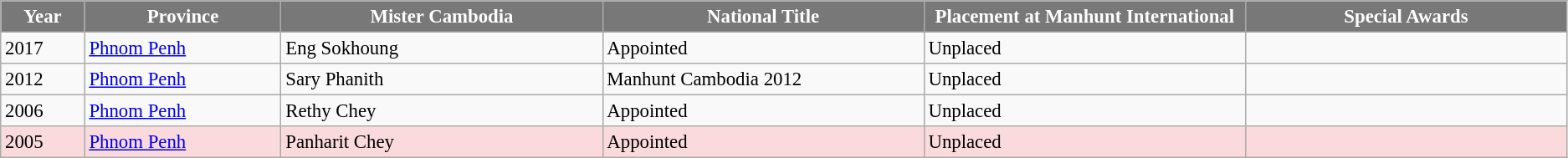<table class="wikitable " style="font-size: 95%;">
<tr>
<th width="60" style="background-color:#787878;color:#FFFFFF;">Year</th>
<th width="150" style="background-color:#787878;color:#FFFFFF;">Province</th>
<th width="250" style="background-color:#787878;color:#FFFFFF;">Mister Cambodia</th>
<th width="250" style="background-color:#787878;color:#FFFFFF;">National Title</th>
<th width="250" style="background-color:#787878;color:#FFFFFF;">Placement at Manhunt International</th>
<th width="250" style="background-color:#787878;color:#FFFFFF;">Special Awards</th>
</tr>
<tr>
<td>2017</td>
<td><a href='#'>Phnom Penh</a></td>
<td>Eng Sokhoung</td>
<td>Appointed</td>
<td>Unplaced</td>
<td></td>
</tr>
<tr>
<td>2012</td>
<td><a href='#'>Phnom Penh</a></td>
<td>Sary Phanith</td>
<td>Manhunt Cambodia 2012</td>
<td>Unplaced</td>
<td></td>
</tr>
<tr>
<td>2006</td>
<td><a href='#'>Phnom Penh</a></td>
<td>Rethy Chey</td>
<td>Appointed</td>
<td>Unplaced</td>
<td></td>
</tr>
<tr style="background-color:#FADADD; ">
<td>2005</td>
<td><a href='#'>Phnom Penh</a></td>
<td>Panharit Chey</td>
<td>Appointed</td>
<td>Unplaced</td>
<td style="background:;"></td>
</tr>
</table>
